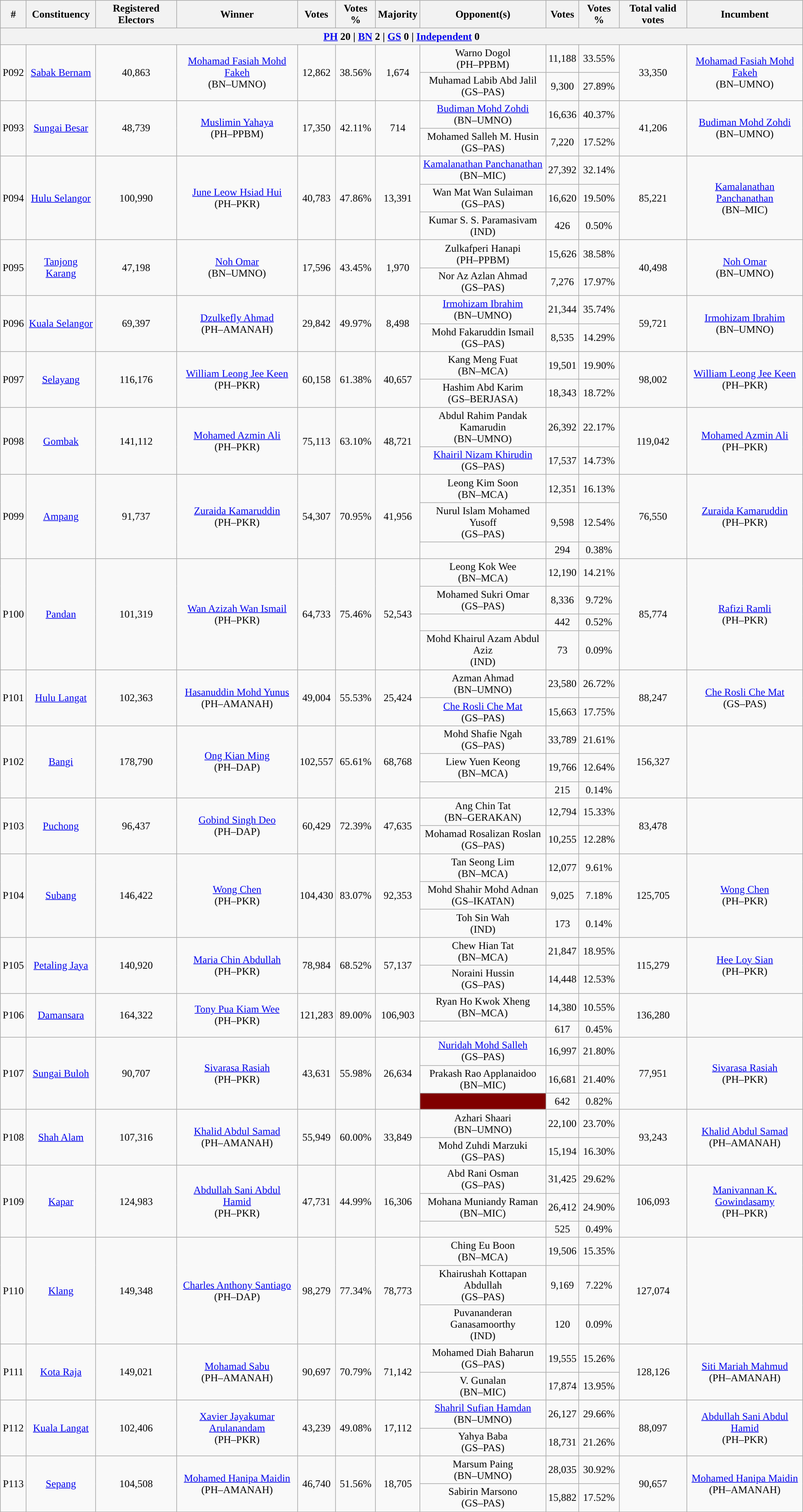<table class="wikitable sortable" style">
<tr>
<th>#</th>
<th>Constituency</th>
<th>Registered Electors</th>
<th>Winner</th>
<th>Votes</th>
<th>Votes %</th>
<th>Majority</th>
<th>Opponent(s)</th>
<th>Votes</th>
<th>Votes %</th>
<th>Total valid votes</th>
<th>Incumbent</th>
</tr>
<tr>
<th colspan="13"><a href='#'>PH</a> <strong>20</strong> | <a href='#'>BN</a> <strong>2</strong> | <a href='#'>GS</a> <strong>0</strong> | <a href='#'>Independent</a> <strong>0</strong></th>
</tr>
<tr align="center">
<td rowspan=2>P092</td>
<td rowspan=2><a href='#'>Sabak Bernam</a></td>
<td rowspan=2>40,863</td>
<td rowspan=2><a href='#'>Mohamad Fasiah Mohd Fakeh</a><br>(BN–UMNO)</td>
<td rowspan=2>12,862</td>
<td rowspan=2>38.56%</td>
<td rowspan=2>1,674</td>
<td>Warno Dogol<br>(PH–PPBM)</td>
<td>11,188</td>
<td>33.55%</td>
<td rowspan=2>33,350</td>
<td rowspan=2><a href='#'>Mohamad Fasiah Mohd Fakeh</a><br>(BN–UMNO)</td>
</tr>
<tr align="center">
<td>Muhamad Labib Abd Jalil<br>(GS–PAS)</td>
<td>9,300</td>
<td>27.89%</td>
</tr>
<tr align="center">
<td rowspan=2>P093</td>
<td rowspan=2><a href='#'>Sungai Besar</a></td>
<td rowspan=2>48,739</td>
<td rowspan=2><a href='#'>Muslimin Yahaya</a><br>(PH–PPBM)</td>
<td rowspan=2>17,350</td>
<td rowspan=2>42.11%</td>
<td rowspan=2>714</td>
<td><a href='#'>Budiman Mohd Zohdi</a><br>(BN–UMNO)</td>
<td>16,636</td>
<td>40.37%</td>
<td rowspan=2>41,206</td>
<td rowspan=2><a href='#'>Budiman Mohd Zohdi</a><br>(BN–UMNO)</td>
</tr>
<tr align="center">
<td>Mohamed Salleh M. Husin<br>(GS–PAS)</td>
<td>7,220</td>
<td>17.52%</td>
</tr>
<tr align="center">
<td rowspan=3>P094</td>
<td rowspan=3><a href='#'>Hulu Selangor</a></td>
<td rowspan=3>100,990</td>
<td rowspan=3><a href='#'>June Leow Hsiad Hui</a><br>(PH–PKR)</td>
<td rowspan=3>40,783</td>
<td rowspan=3>47.86%</td>
<td rowspan=3>13,391</td>
<td><a href='#'>Kamalanathan Panchanathan</a><br>(BN–MIC)</td>
<td>27,392</td>
<td>32.14%</td>
<td rowspan=3>85,221</td>
<td rowspan=3><a href='#'>Kamalanathan Panchanathan</a><br>(BN–MIC)</td>
</tr>
<tr align="center">
<td>Wan Mat Wan Sulaiman<br>(GS–PAS)</td>
<td>16,620</td>
<td>19.50%</td>
</tr>
<tr align="center">
<td>Kumar S. S. Paramasivam<br>(IND)</td>
<td>426</td>
<td>0.50%</td>
</tr>
<tr align="center">
<td rowspan=2>P095</td>
<td rowspan=2><a href='#'>Tanjong Karang</a></td>
<td rowspan=2>47,198</td>
<td rowspan=2><a href='#'>Noh Omar</a><br>(BN–UMNO)</td>
<td rowspan=2>17,596</td>
<td rowspan=2>43.45%</td>
<td rowspan=2>1,970</td>
<td>Zulkafperi Hanapi<br>(PH–PPBM)</td>
<td>15,626</td>
<td>38.58%</td>
<td rowspan=2>40,498</td>
<td rowspan=2><a href='#'>Noh Omar</a><br>(BN–UMNO)</td>
</tr>
<tr align="center">
<td>Nor Az Azlan Ahmad<br>(GS–PAS)</td>
<td>7,276</td>
<td>17.97%</td>
</tr>
<tr align="center">
<td rowspan=2>P096</td>
<td rowspan=2><a href='#'>Kuala Selangor</a></td>
<td rowspan=2>69,397</td>
<td rowspan=2><a href='#'>Dzulkefly Ahmad</a><br>(PH–AMANAH)</td>
<td rowspan=2>29,842</td>
<td rowspan=2>49.97%</td>
<td rowspan=2>8,498</td>
<td><a href='#'>Irmohizam Ibrahim</a><br>(BN–UMNO)</td>
<td>21,344</td>
<td>35.74%</td>
<td rowspan=2>59,721</td>
<td rowspan=2><a href='#'>Irmohizam Ibrahim</a><br>(BN–UMNO)</td>
</tr>
<tr align="center">
<td>Mohd Fakaruddin Ismail<br>(GS–PAS)</td>
<td>8,535</td>
<td>14.29%</td>
</tr>
<tr align="center">
<td rowspan=2>P097</td>
<td rowspan=2><a href='#'>Selayang</a></td>
<td rowspan=2>116,176</td>
<td rowspan=2><a href='#'>William Leong Jee Keen</a><br>(PH–PKR)</td>
<td rowspan=2>60,158</td>
<td rowspan=2>61.38%</td>
<td rowspan=2>40,657</td>
<td>Kang Meng Fuat<br>(BN–MCA)</td>
<td>19,501</td>
<td>19.90%</td>
<td rowspan=2>98,002</td>
<td rowspan=2><a href='#'>William Leong Jee Keen</a><br>(PH–PKR)</td>
</tr>
<tr align="center">
<td>Hashim Abd Karim<br>(GS–BERJASA)</td>
<td>18,343</td>
<td>18.72%</td>
</tr>
<tr align="center">
<td rowspan=2>P098</td>
<td rowspan=2><a href='#'>Gombak</a></td>
<td rowspan=2>141,112</td>
<td rowspan=2><a href='#'>Mohamed Azmin Ali</a><br>(PH–PKR)</td>
<td rowspan=2>75,113</td>
<td rowspan=2>63.10%</td>
<td rowspan=2>48,721</td>
<td>Abdul Rahim Pandak Kamarudin<br>(BN–UMNO)</td>
<td>26,392</td>
<td>22.17%</td>
<td rowspan=2>119,042</td>
<td rowspan=2><a href='#'>Mohamed Azmin Ali</a><br>(PH–PKR)</td>
</tr>
<tr align="center">
<td><a href='#'>Khairil Nizam Khirudin</a><br>(GS–PAS)</td>
<td>17,537</td>
<td>14.73%</td>
</tr>
<tr align="center">
<td rowspan=3>P099</td>
<td rowspan=3><a href='#'>Ampang</a></td>
<td rowspan=3>91,737</td>
<td rowspan=3><a href='#'>Zuraida Kamaruddin</a><br>(PH–PKR)</td>
<td rowspan=3>54,307</td>
<td rowspan=3>70.95%</td>
<td rowspan=3>41,956</td>
<td>Leong Kim Soon<br>(BN–MCA)</td>
<td>12,351</td>
<td>16.13%</td>
<td rowspan=3>76,550</td>
<td rowspan=3><a href='#'>Zuraida Kamaruddin</a><br>(PH–PKR)</td>
</tr>
<tr align="center">
<td>Nurul Islam Mohamed Yusoff<br>(GS–PAS)</td>
<td>9,598</td>
<td>12.54%</td>
</tr>
<tr align="center">
<td></td>
<td>294</td>
<td>0.38%</td>
</tr>
<tr align="center">
<td rowspan=4>P100</td>
<td rowspan=4><a href='#'>Pandan</a></td>
<td rowspan=4>101,319</td>
<td rowspan=4><a href='#'>Wan Azizah Wan Ismail</a><br>(PH–PKR)</td>
<td rowspan=4>64,733</td>
<td rowspan=4>75.46%</td>
<td rowspan=4>52,543</td>
<td>Leong Kok Wee<br>(BN–MCA)</td>
<td>12,190</td>
<td>14.21%</td>
<td rowspan=4>85,774</td>
<td rowspan=4><a href='#'>Rafizi Ramli</a><br>(PH–PKR)</td>
</tr>
<tr align="center">
<td>Mohamed Sukri Omar<br>(GS–PAS)</td>
<td>8,336</td>
<td>9.72%</td>
</tr>
<tr align="center">
<td></td>
<td>442</td>
<td>0.52%</td>
</tr>
<tr align="center">
<td>Mohd Khairul Azam Abdul Aziz<br>(IND)</td>
<td>73</td>
<td>0.09%</td>
</tr>
<tr align="center">
<td rowspan=2>P101</td>
<td rowspan=2><a href='#'>Hulu Langat</a></td>
<td rowspan=2>102,363</td>
<td rowspan=2><a href='#'>Hasanuddin Mohd Yunus</a><br>(PH–AMANAH)</td>
<td rowspan=2>49,004</td>
<td rowspan=2>55.53%</td>
<td rowspan=2>25,424</td>
<td>Azman Ahmad<br>(BN–UMNO)</td>
<td>23,580</td>
<td>26.72%</td>
<td rowspan=2>88,247</td>
<td rowspan=2><a href='#'>Che Rosli Che Mat</a><br>(GS–PAS)</td>
</tr>
<tr align="center">
<td><a href='#'>Che Rosli Che Mat</a><br>(GS–PAS)</td>
<td>15,663</td>
<td>17.75%</td>
</tr>
<tr align="center">
<td rowspan=3>P102</td>
<td rowspan=3><a href='#'>Bangi</a></td>
<td rowspan=3>178,790</td>
<td rowspan=3><a href='#'>Ong Kian Ming</a><br>(PH–DAP)</td>
<td rowspan=3>102,557</td>
<td rowspan=3>65.61%</td>
<td rowspan=3>68,768</td>
<td>Mohd Shafie Ngah<br>(GS–PAS)</td>
<td>33,789</td>
<td>21.61%</td>
<td rowspan=3>156,327</td>
<td rowspan=3></td>
</tr>
<tr align="center">
<td>Liew Yuen Keong<br>(BN–MCA)</td>
<td>19,766</td>
<td>12.64%</td>
</tr>
<tr align="center">
<td></td>
<td>215</td>
<td>0.14%</td>
</tr>
<tr align="center">
<td rowspan=2>P103</td>
<td rowspan=2><a href='#'>Puchong</a></td>
<td rowspan=2>96,437</td>
<td rowspan=2><a href='#'>Gobind Singh Deo</a><br>(PH–DAP)</td>
<td rowspan=2>60,429</td>
<td rowspan=2>72.39%</td>
<td rowspan=2>47,635</td>
<td>Ang Chin Tat <br>(BN–GERAKAN)</td>
<td>12,794</td>
<td>15.33%</td>
<td rowspan=2>83,478</td>
<td rowspan=2></td>
</tr>
<tr align="center">
<td>Mohamad Rosalizan Roslan<br>(GS–PAS)</td>
<td>10,255</td>
<td>12.28%</td>
</tr>
<tr align="center">
<td rowspan=3>P104</td>
<td rowspan=3><a href='#'>Subang</a></td>
<td rowspan=3>146,422</td>
<td rowspan=3><a href='#'>Wong Chen</a><br>(PH–PKR)</td>
<td rowspan=3>104,430</td>
<td rowspan=3>83.07%</td>
<td rowspan=3>92,353</td>
<td>Tan Seong Lim<br>(BN–MCA)</td>
<td>12,077</td>
<td>9.61%</td>
<td rowspan=3>125,705</td>
<td rowspan=3><a href='#'>Wong Chen</a><br>(PH–PKR)</td>
</tr>
<tr align="center">
<td>Mohd Shahir Mohd Adnan<br>(GS–IKATAN)</td>
<td>9,025</td>
<td>7.18%</td>
</tr>
<tr align="center">
<td>Toh Sin Wah<br>(IND)</td>
<td>173</td>
<td>0.14%</td>
</tr>
<tr align="center">
<td rowspan=2>P105</td>
<td rowspan=2><a href='#'>Petaling Jaya</a></td>
<td rowspan=2>140,920</td>
<td rowspan=2><a href='#'>Maria Chin Abdullah</a><br>(PH–PKR)</td>
<td rowspan=2>78,984</td>
<td rowspan=2>68.52%</td>
<td rowspan=2>57,137</td>
<td>Chew Hian Tat<br>(BN–MCA)</td>
<td>21,847</td>
<td>18.95%</td>
<td rowspan=2>115,279</td>
<td rowspan=2><a href='#'>Hee Loy Sian</a><br>(PH–PKR)</td>
</tr>
<tr align="center">
<td>Noraini Hussin<br>(GS–PAS)</td>
<td>14,448</td>
<td>12.53%</td>
</tr>
<tr align="center">
<td rowspan=2>P106</td>
<td rowspan=2><a href='#'>Damansara</a></td>
<td rowspan=2>164,322</td>
<td rowspan=2><a href='#'>Tony Pua Kiam Wee</a><br>(PH–PKR)</td>
<td rowspan=2>121,283</td>
<td rowspan=2>89.00%</td>
<td rowspan=2>106,903</td>
<td>Ryan Ho Kwok Xheng<br>(BN–MCA)</td>
<td>14,380</td>
<td>10.55%</td>
<td rowspan=2>136,280</td>
<td rowspan=2></td>
</tr>
<tr align="center">
<td></td>
<td>617</td>
<td>0.45%</td>
</tr>
<tr align="center">
<td rowspan=3>P107</td>
<td rowspan=3><a href='#'>Sungai Buloh</a></td>
<td rowspan=3>90,707</td>
<td rowspan=3><a href='#'>Sivarasa Rasiah</a><br>(PH–PKR)</td>
<td rowspan=3>43,631</td>
<td rowspan=3>55.98%</td>
<td rowspan=3>26,634</td>
<td><a href='#'>Nuridah Mohd Salleh</a><br>(GS–PAS)</td>
<td>16,997</td>
<td>21.80%</td>
<td rowspan=3>77,951</td>
<td rowspan=3><a href='#'>Sivarasa Rasiah</a><br>(PH–PKR)</td>
</tr>
<tr align="center">
<td>Prakash Rao Applanaidoo<br>(BN–MIC)</td>
<td>16,681</td>
<td>21.40%</td>
</tr>
<tr align="center">
<td bgcolor="maroon"></td>
<td>642</td>
<td>0.82%</td>
</tr>
<tr align="center">
<td rowspan=2>P108</td>
<td rowspan=2><a href='#'>Shah Alam</a></td>
<td rowspan=2>107,316</td>
<td rowspan=2><a href='#'>Khalid Abdul Samad</a><br>(PH–AMANAH)</td>
<td rowspan=2>55,949</td>
<td rowspan=2>60.00%</td>
<td rowspan=2>33,849</td>
<td>Azhari Shaari<br>(BN–UMNO)</td>
<td>22,100</td>
<td>23.70%</td>
<td rowspan=2>93,243</td>
<td rowspan=2><a href='#'>Khalid Abdul Samad</a><br>(PH–AMANAH)</td>
</tr>
<tr align="center">
<td>Mohd Zuhdi Marzuki<br>(GS–PAS)</td>
<td>15,194</td>
<td>16.30%</td>
</tr>
<tr align="center">
<td rowspan=3>P109</td>
<td rowspan=3><a href='#'>Kapar</a></td>
<td rowspan=3>124,983</td>
<td rowspan=3><a href='#'>Abdullah Sani Abdul Hamid</a><br>(PH–PKR)</td>
<td rowspan=3>47,731</td>
<td rowspan=3>44.99%</td>
<td rowspan=3>16,306</td>
<td>Abd Rani Osman<br>(GS–PAS)</td>
<td>31,425</td>
<td>29.62%</td>
<td rowspan=3>106,093</td>
<td rowspan=3><a href='#'>Manivannan K. Gowindasamy</a><br>(PH–PKR)</td>
</tr>
<tr align="center">
<td>Mohana Muniandy Raman<br>(BN–MIC)</td>
<td>26,412</td>
<td>24.90%</td>
</tr>
<tr align="center">
<td></td>
<td>525</td>
<td>0.49%</td>
</tr>
<tr align="center">
<td rowspan=3>P110</td>
<td rowspan=3><a href='#'>Klang</a></td>
<td rowspan=3>149,348</td>
<td rowspan=3><a href='#'>Charles Anthony Santiago</a><br>(PH–DAP)</td>
<td rowspan=3>98,279</td>
<td rowspan=3>77.34%</td>
<td rowspan=3>78,773</td>
<td>Ching Eu Boon<br>(BN–MCA)</td>
<td>19,506</td>
<td>15.35%</td>
<td rowspan=3>127,074</td>
<td rowspan=3></td>
</tr>
<tr align="center">
<td>Khairushah Kottapan Abdullah<br>(GS–PAS)</td>
<td>9,169</td>
<td>7.22%</td>
</tr>
<tr align="center">
<td>Puvananderan Ganasamoorthy<br>(IND)</td>
<td>120</td>
<td>0.09%</td>
</tr>
<tr align="center">
<td rowspan=2>P111</td>
<td rowspan=2><a href='#'>Kota Raja</a></td>
<td rowspan=2>149,021</td>
<td rowspan=2><a href='#'>Mohamad Sabu</a><br>(PH–AMANAH)</td>
<td rowspan=2>90,697</td>
<td rowspan=2>70.79%</td>
<td rowspan=2>71,142</td>
<td>Mohamed Diah Baharun<br>(GS–PAS)</td>
<td>19,555</td>
<td>15.26%</td>
<td rowspan=2>128,126</td>
<td rowspan=2><a href='#'>Siti Mariah Mahmud</a><br>(PH–AMANAH)</td>
</tr>
<tr align="center">
<td>V. Gunalan<br>(BN–MIC)</td>
<td>17,874</td>
<td>13.95%</td>
</tr>
<tr align="center">
<td rowspan=2>P112</td>
<td rowspan=2><a href='#'>Kuala Langat</a></td>
<td rowspan=2>102,406</td>
<td rowspan=2><a href='#'>Xavier Jayakumar Arulanandam</a><br>(PH–PKR)</td>
<td rowspan=2>43,239</td>
<td rowspan=2>49.08%</td>
<td rowspan=2>17,112</td>
<td><a href='#'>Shahril Sufian Hamdan</a><br>(BN–UMNO)</td>
<td>26,127</td>
<td>29.66%</td>
<td rowspan=2>88,097</td>
<td rowspan=2><a href='#'>Abdullah Sani Abdul Hamid</a><br>(PH–PKR)</td>
</tr>
<tr align="center">
<td>Yahya Baba<br>(GS–PAS)</td>
<td>18,731</td>
<td>21.26%</td>
</tr>
<tr align="center">
<td rowspan=2>P113</td>
<td rowspan=2><a href='#'>Sepang</a></td>
<td rowspan=2>104,508</td>
<td rowspan=2><a href='#'>Mohamed Hanipa Maidin</a><br>(PH–AMANAH)</td>
<td rowspan=2>46,740</td>
<td rowspan=2>51.56%</td>
<td rowspan=2>18,705</td>
<td>Marsum Paing<br>(BN–UMNO)</td>
<td>28,035</td>
<td>30.92%</td>
<td rowspan=2>90,657</td>
<td rowspan=2><a href='#'>Mohamed Hanipa Maidin</a><br>(PH–AMANAH)</td>
</tr>
<tr align="center">
<td>Sabirin Marsono<br>(GS–PAS)</td>
<td>15,882</td>
<td>17.52%</td>
</tr>
</table>
